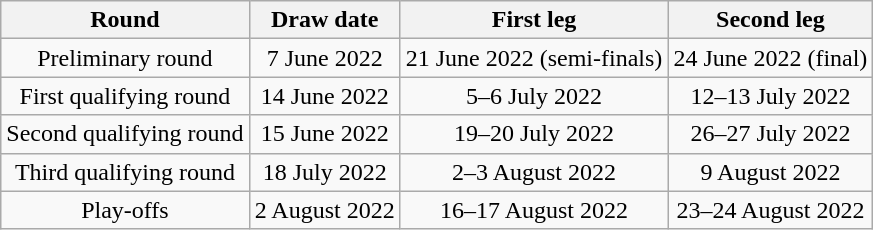<table class="wikitable" style="text-align:center">
<tr>
<th>Round</th>
<th>Draw date</th>
<th>First leg</th>
<th>Second leg</th>
</tr>
<tr>
<td>Preliminary round</td>
<td>7 June 2022</td>
<td>21 June 2022 (semi-finals)</td>
<td>24 June 2022 (final)</td>
</tr>
<tr>
<td>First qualifying round</td>
<td>14 June 2022</td>
<td>5–6 July 2022</td>
<td>12–13 July 2022</td>
</tr>
<tr>
<td>Second qualifying round</td>
<td>15 June 2022</td>
<td>19–20 July 2022</td>
<td>26–27 July 2022</td>
</tr>
<tr>
<td>Third qualifying round</td>
<td>18 July 2022</td>
<td>2–3 August 2022</td>
<td>9 August 2022</td>
</tr>
<tr>
<td>Play-offs</td>
<td>2 August 2022</td>
<td>16–17 August 2022</td>
<td>23–24 August 2022</td>
</tr>
</table>
